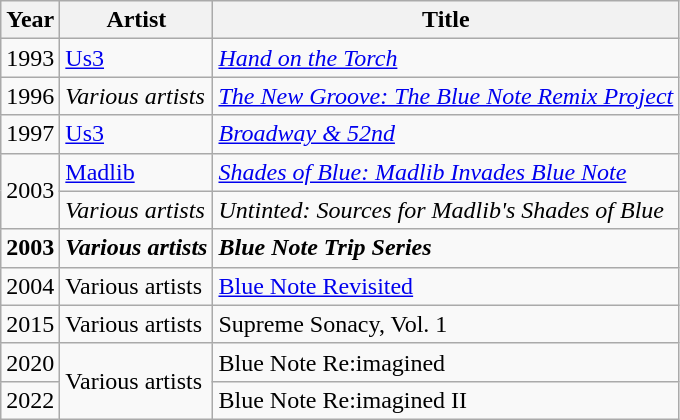<table class="wikitable sortable" align="center" bgcolor="CCCCCC" |>
<tr>
<th>Year</th>
<th>Artist</th>
<th>Title</th>
</tr>
<tr>
<td>1993</td>
<td><a href='#'>Us3</a></td>
<td><em><a href='#'>Hand on the Torch</a></em></td>
</tr>
<tr>
<td>1996</td>
<td><em>Various artists</em></td>
<td><em><a href='#'>The New Groove: The Blue Note Remix Project</a></em></td>
</tr>
<tr>
<td>1997</td>
<td><a href='#'>Us3</a></td>
<td><em><a href='#'>Broadway & 52nd</a></em></td>
</tr>
<tr>
<td rowspan="2">2003</td>
<td><a href='#'>Madlib</a></td>
<td><em><a href='#'>Shades of Blue: Madlib Invades Blue Note</a></em></td>
</tr>
<tr>
<td><em>Various artists</em></td>
<td><em>Untinted: Sources for Madlib's Shades of Blue</em></td>
</tr>
<tr>
<td><strong>2003</strong></td>
<td><strong><em>Various artists</em></strong></td>
<td><strong><em>Blue Note Trip<em> Series<strong></td>
</tr>
<tr>
<td>2004</td>
<td></em>Various artists<em></td>
<td></em><a href='#'>Blue Note Revisited</a><em></td>
</tr>
<tr>
<td>2015</td>
<td></em>Various artists<em></td>
<td></em>Supreme Sonacy, Vol. 1<em></td>
</tr>
<tr>
<td>2020</td>
<td rowspan="2"></em>Various artists<em></td>
<td></em>Blue Note Re:imagined<em></td>
</tr>
<tr>
<td>2022</td>
<td></em>Blue Note Re:imagined II<em></td>
</tr>
</table>
